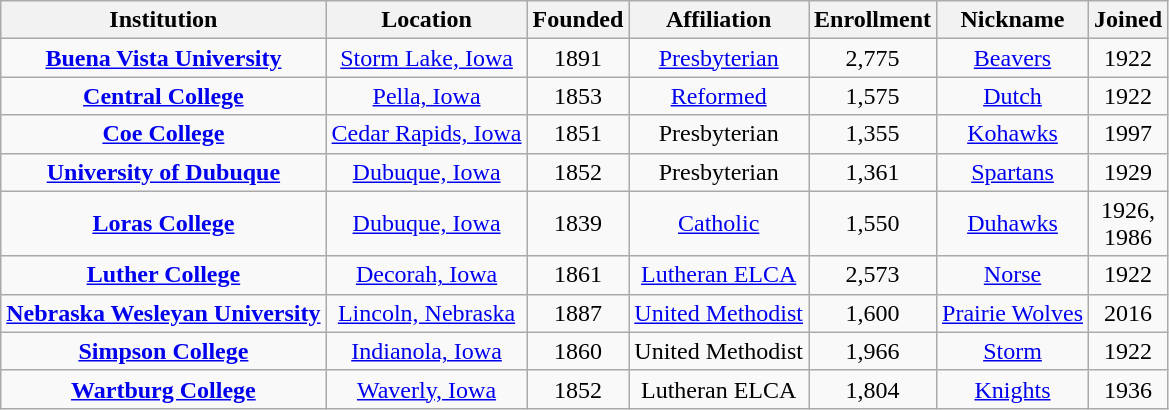<table class="wikitable sortable" style="text-align:center;">
<tr>
<th>Institution</th>
<th>Location</th>
<th>Founded</th>
<th>Affiliation</th>
<th>Enrollment</th>
<th>Nickname</th>
<th>Joined</th>
</tr>
<tr>
<td><strong><a href='#'>Buena Vista University</a></strong></td>
<td><a href='#'>Storm Lake, Iowa</a></td>
<td>1891</td>
<td><a href='#'>Presbyterian</a></td>
<td>2,775</td>
<td><a href='#'>Beavers</a></td>
<td>1922</td>
</tr>
<tr>
<td><strong><a href='#'>Central College</a></strong></td>
<td><a href='#'>Pella, Iowa</a></td>
<td>1853</td>
<td><a href='#'>Reformed</a></td>
<td>1,575</td>
<td><a href='#'>Dutch</a></td>
<td>1922</td>
</tr>
<tr>
<td><strong><a href='#'>Coe College</a></strong></td>
<td><a href='#'>Cedar Rapids, Iowa</a></td>
<td>1851</td>
<td>Presbyterian</td>
<td>1,355</td>
<td><a href='#'>Kohawks</a></td>
<td>1997</td>
</tr>
<tr>
<td><strong><a href='#'>University of Dubuque</a></strong></td>
<td><a href='#'>Dubuque, Iowa</a></td>
<td>1852</td>
<td>Presbyterian</td>
<td>1,361</td>
<td><a href='#'>Spartans</a></td>
<td>1929</td>
</tr>
<tr>
<td><strong><a href='#'>Loras College</a></strong></td>
<td><a href='#'>Dubuque, Iowa</a></td>
<td>1839</td>
<td><a href='#'>Catholic</a><br></td>
<td>1,550</td>
<td><a href='#'>Duhawks</a></td>
<td>1926,<br>1986</td>
</tr>
<tr>
<td><strong><a href='#'>Luther College</a></strong></td>
<td><a href='#'>Decorah, Iowa</a></td>
<td>1861</td>
<td><a href='#'>Lutheran ELCA</a></td>
<td>2,573</td>
<td><a href='#'>Norse</a></td>
<td>1922</td>
</tr>
<tr>
<td><strong><a href='#'>Nebraska Wesleyan University</a></strong></td>
<td><a href='#'>Lincoln, Nebraska</a></td>
<td>1887</td>
<td><a href='#'>United Methodist</a></td>
<td>1,600</td>
<td><a href='#'>Prairie Wolves</a></td>
<td>2016</td>
</tr>
<tr>
<td><strong><a href='#'>Simpson College</a></strong></td>
<td><a href='#'>Indianola, Iowa</a></td>
<td>1860</td>
<td>United Methodist</td>
<td>1,966</td>
<td><a href='#'>Storm</a></td>
<td>1922</td>
</tr>
<tr>
<td><strong><a href='#'>Wartburg College</a></strong></td>
<td><a href='#'>Waverly, Iowa</a></td>
<td>1852</td>
<td>Lutheran ELCA</td>
<td>1,804</td>
<td><a href='#'>Knights</a></td>
<td>1936</td>
</tr>
</table>
